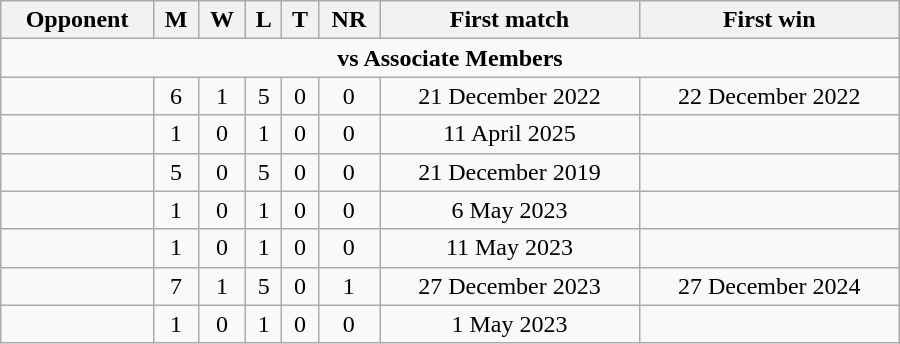<table class="wikitable" style="text-align: center; width: 600px;">
<tr>
<th>Opponent</th>
<th>M</th>
<th>W</th>
<th>L</th>
<th>T</th>
<th>NR</th>
<th>First match</th>
<th>First win</th>
</tr>
<tr>
<td colspan="8" style="text-align:center;"><strong>vs Associate Members</strong></td>
</tr>
<tr>
<td align=left></td>
<td>6</td>
<td>1</td>
<td>5</td>
<td>0</td>
<td>0</td>
<td>21 December 2022</td>
<td>22 December 2022</td>
</tr>
<tr>
<td align=left></td>
<td>1</td>
<td>0</td>
<td>1</td>
<td>0</td>
<td>0</td>
<td>11 April 2025</td>
<td></td>
</tr>
<tr>
<td align=left></td>
<td>5</td>
<td>0</td>
<td>5</td>
<td>0</td>
<td>0</td>
<td>21 December 2019</td>
<td></td>
</tr>
<tr>
<td align=left></td>
<td>1</td>
<td>0</td>
<td>1</td>
<td>0</td>
<td>0</td>
<td>6 May 2023</td>
<td></td>
</tr>
<tr>
<td align=left></td>
<td>1</td>
<td>0</td>
<td>1</td>
<td>0</td>
<td>0</td>
<td>11 May 2023</td>
<td></td>
</tr>
<tr>
<td align=left></td>
<td>7</td>
<td>1</td>
<td>5</td>
<td>0</td>
<td>1</td>
<td>27 December 2023</td>
<td>27 December 2024</td>
</tr>
<tr>
<td align=left></td>
<td>1</td>
<td>0</td>
<td>1</td>
<td>0</td>
<td>0</td>
<td>1 May 2023</td>
<td></td>
</tr>
</table>
